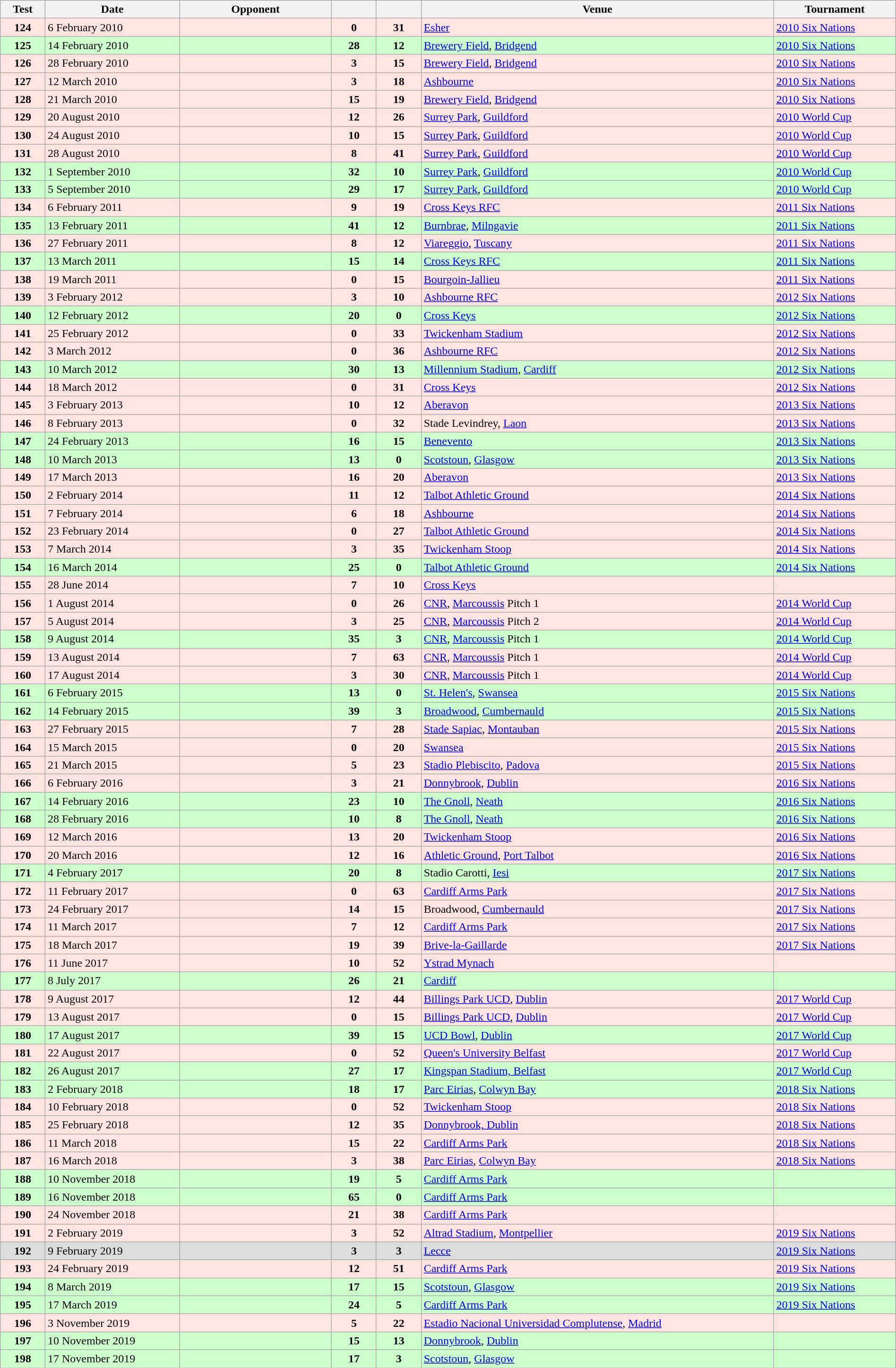<table class="wikitable sortable" style="width:100%">
<tr>
<th style="width:5%">Test</th>
<th style="width:15%">Date</th>
<th style="width:17%">Opponent</th>
<th style="width:5%"></th>
<th style="width:5%"></th>
<th>Venue</th>
<th>Tournament</th>
</tr>
<tr bgcolor="FFE4E1">
<td align="center"><strong>124</strong></td>
<td>6 February 2010</td>
<td></td>
<td align="center"><strong>0</strong></td>
<td align="center"><strong>31</strong></td>
<td><a href='#'>Esher</a></td>
<td><a href='#'>2010 Six Nations</a></td>
</tr>
<tr bgcolor="#ccffcc">
<td align="center"><strong>125</strong></td>
<td>14 February 2010</td>
<td></td>
<td align="center"><strong>28</strong></td>
<td align="center"><strong>12</strong></td>
<td><a href='#'>Brewery Field</a>, <a href='#'>Bridgend</a></td>
<td><a href='#'>2010 Six Nations</a></td>
</tr>
<tr bgcolor="FFE4E1">
<td align="center"><strong>126</strong></td>
<td>28 February 2010</td>
<td></td>
<td align="center"><strong>3</strong></td>
<td align="center"><strong>15</strong></td>
<td><a href='#'>Brewery Field</a>, <a href='#'>Bridgend</a></td>
<td><a href='#'>2010 Six Nations</a></td>
</tr>
<tr bgcolor="FFE4E1">
<td align="center"><strong>127</strong></td>
<td>12 March 2010</td>
<td></td>
<td align="center"><strong>3</strong></td>
<td align="center"><strong>18</strong></td>
<td><a href='#'>Ashbourne</a></td>
<td><a href='#'>2010 Six Nations</a></td>
</tr>
<tr bgcolor="FFE4E1">
<td align="center"><strong>128</strong></td>
<td>21 March 2010</td>
<td></td>
<td align="center"><strong>15</strong></td>
<td align="center"><strong>19</strong></td>
<td><a href='#'>Brewery Field</a>, <a href='#'>Bridgend</a></td>
<td><a href='#'>2010 Six Nations</a></td>
</tr>
<tr bgcolor="FFE4E1">
<td align="center"><strong>129</strong></td>
<td>20 August 2010</td>
<td></td>
<td align="center"><strong>12</strong></td>
<td align="center"><strong>26</strong></td>
<td><a href='#'>Surrey Park</a>, <a href='#'>Guildford</a></td>
<td><a href='#'>2010 World Cup</a></td>
</tr>
<tr bgcolor="FFE4E1">
<td align="center"><strong>130</strong></td>
<td>24 August 2010</td>
<td></td>
<td align="center"><strong>10</strong></td>
<td align="center"><strong>15</strong></td>
<td><a href='#'>Surrey Park</a>, <a href='#'>Guildford</a></td>
<td><a href='#'>2010 World Cup</a></td>
</tr>
<tr bgcolor="FFE4E1">
<td align="center"><strong>131</strong></td>
<td>28 August 2010</td>
<td></td>
<td align="center"><strong>8</strong></td>
<td align="center"><strong>41</strong></td>
<td><a href='#'>Surrey Park</a>, <a href='#'>Guildford</a></td>
<td><a href='#'>2010 World Cup</a></td>
</tr>
<tr bgcolor="#ccffcc">
<td align="center"><strong>132</strong></td>
<td>1 September 2010</td>
<td></td>
<td align="center"><strong>32</strong></td>
<td align="center"><strong>10</strong></td>
<td><a href='#'>Surrey Park</a>, <a href='#'>Guildford</a></td>
<td><a href='#'>2010 World Cup</a></td>
</tr>
<tr bgcolor="#ccffcc">
<td align="center"><strong>133</strong></td>
<td>5 September 2010</td>
<td></td>
<td align="center"><strong>29</strong></td>
<td align="center"><strong>17</strong></td>
<td><a href='#'>Surrey Park</a>, <a href='#'>Guildford</a></td>
<td><a href='#'>2010 World Cup</a></td>
</tr>
<tr bgcolor="FFE4E1">
<td align="center"><strong>134</strong></td>
<td>6 February 2011</td>
<td></td>
<td align="center"><strong>9</strong></td>
<td align="center"><strong>19</strong></td>
<td><a href='#'>Cross Keys RFC</a></td>
<td><a href='#'>2011 Six Nations</a></td>
</tr>
<tr bgcolor="#ccffcc">
<td align="center"><strong>135</strong></td>
<td>13 February 2011</td>
<td></td>
<td align="center"><strong>41</strong></td>
<td align="center"><strong>12</strong></td>
<td><a href='#'>Burnbrae</a>, <a href='#'>Milngavie</a></td>
<td><a href='#'>2011 Six Nations</a></td>
</tr>
<tr bgcolor="FFE4E1">
<td align="center"><strong>136</strong></td>
<td>27 February 2011</td>
<td></td>
<td align="center"><strong>8</strong></td>
<td align="center"><strong>12</strong></td>
<td><a href='#'>Viareggio</a>, <a href='#'>Tuscany</a></td>
<td><a href='#'>2011 Six Nations</a></td>
</tr>
<tr bgcolor="#ccffcc">
<td align="center"><strong>137</strong></td>
<td>13 March 2011</td>
<td></td>
<td align="center"><strong>15</strong></td>
<td align="center"><strong>14</strong></td>
<td><a href='#'>Cross Keys RFC</a></td>
<td><a href='#'>2011 Six Nations</a></td>
</tr>
<tr bgcolor="FFE4E1">
<td align="center"><strong>138</strong></td>
<td>19 March 2011</td>
<td></td>
<td align="center"><strong>0</strong></td>
<td align="center"><strong>15</strong></td>
<td><a href='#'>Bourgoin-Jallieu</a></td>
<td><a href='#'>2011 Six Nations</a></td>
</tr>
<tr bgcolor="FFE4E1">
<td align="center"><strong>139</strong></td>
<td>3 February 2012</td>
<td></td>
<td align="center"><strong>3</strong></td>
<td align="center"><strong>10</strong></td>
<td><a href='#'>Ashbourne RFC</a></td>
<td><a href='#'>2012 Six Nations</a></td>
</tr>
<tr bgcolor="#ccffcc">
<td align="center"><strong>140</strong></td>
<td>12 February 2012</td>
<td></td>
<td align="center"><strong>20</strong></td>
<td align="center"><strong>0</strong></td>
<td><a href='#'>Cross Keys</a></td>
<td><a href='#'>2012 Six Nations</a></td>
</tr>
<tr bgcolor="FFE4E1">
<td align="center"><strong>141</strong></td>
<td>25 February 2012</td>
<td></td>
<td align="center"><strong>0</strong></td>
<td align="center"><strong>33</strong></td>
<td><a href='#'>Twickenham Stadium</a></td>
<td><a href='#'>2012 Six Nations</a></td>
</tr>
<tr bgcolor="FFE4E1">
<td align="center"><strong>142</strong></td>
<td>3 March 2012</td>
<td></td>
<td align="center"><strong>0</strong></td>
<td align="center"><strong>36</strong></td>
<td><a href='#'>Ashbourne RFC</a></td>
<td><a href='#'>2012 Six Nations</a></td>
</tr>
<tr bgcolor="#ccffcc">
<td align="center"><strong>143</strong></td>
<td>10 March 2012</td>
<td></td>
<td align="center"><strong>30</strong></td>
<td align="center"><strong>13</strong></td>
<td><a href='#'>Millennium Stadium</a>, <a href='#'>Cardiff</a></td>
<td><a href='#'>2012 Six Nations</a></td>
</tr>
<tr bgcolor="FFE4E1">
<td align="center"><strong>144</strong></td>
<td>18 March 2012</td>
<td></td>
<td align="center"><strong>0</strong></td>
<td align="center"><strong>31</strong></td>
<td><a href='#'>Cross Keys</a></td>
<td><a href='#'>2012 Six Nations</a></td>
</tr>
<tr bgcolor="FFE4E1">
<td align="center"><strong>145</strong></td>
<td>3 February 2013</td>
<td></td>
<td align="center"><strong>10</strong></td>
<td align="center"><strong>12</strong></td>
<td><a href='#'>Aberavon</a></td>
<td><a href='#'>2013 Six Nations</a></td>
</tr>
<tr bgcolor="FFE4E1">
<td align="center"><strong>146</strong></td>
<td>8 February 2013</td>
<td></td>
<td align="center"><strong>0</strong></td>
<td align="center"><strong>32</strong></td>
<td>Stade Levindrey, <a href='#'>Laon</a></td>
<td><a href='#'>2013 Six Nations</a></td>
</tr>
<tr bgcolor="#ccffcc">
<td align="center"><strong>147</strong></td>
<td>24 February 2013</td>
<td></td>
<td align="center"><strong>16</strong></td>
<td align="center"><strong>15</strong></td>
<td><a href='#'>Benevento</a></td>
<td><a href='#'>2013 Six Nations</a></td>
</tr>
<tr bgcolor="#ccffcc">
<td align="center"><strong>148</strong></td>
<td>10 March 2013</td>
<td></td>
<td align="center"><strong>13</strong></td>
<td align="center"><strong>0</strong></td>
<td><a href='#'>Scotstoun</a>, <a href='#'>Glasgow</a></td>
<td><a href='#'>2013 Six Nations</a></td>
</tr>
<tr bgcolor="FFE4E1">
<td align="center"><strong>149</strong></td>
<td>17 March 2013</td>
<td></td>
<td align="center"><strong>16</strong></td>
<td align="center"><strong>20</strong></td>
<td><a href='#'>Aberavon</a></td>
<td><a href='#'>2013 Six Nations</a></td>
</tr>
<tr bgcolor="FFE4E1">
<td align="center"><strong>150</strong></td>
<td>2 February 2014</td>
<td></td>
<td align="center"><strong>11</strong></td>
<td align="center"><strong>12</strong></td>
<td><a href='#'>Talbot Athletic Ground</a></td>
<td><a href='#'>2014 Six Nations</a></td>
</tr>
<tr bgcolor="FFE4E1">
<td align="center"><strong>151</strong></td>
<td>7 February 2014</td>
<td></td>
<td align="center"><strong>6</strong></td>
<td align="center"><strong>18</strong></td>
<td><a href='#'>Ashbourne</a></td>
<td><a href='#'>2014 Six Nations</a></td>
</tr>
<tr bgcolor="FFE4E1">
<td align="center"><strong>152</strong></td>
<td>23 February 2014</td>
<td></td>
<td align="center"><strong>0</strong></td>
<td align="center"><strong>27</strong></td>
<td><a href='#'>Talbot Athletic Ground</a></td>
<td><a href='#'>2014 Six Nations</a></td>
</tr>
<tr bgcolor="FFE4E1">
<td align="center"><strong>153</strong></td>
<td>7 March 2014</td>
<td></td>
<td align="center"><strong>3</strong></td>
<td align="center"><strong>35</strong></td>
<td><a href='#'>Twickenham Stoop</a></td>
<td><a href='#'>2014 Six Nations</a></td>
</tr>
<tr bgcolor="#ccffcc">
<td align="center"><strong>154</strong></td>
<td>16 March 2014</td>
<td></td>
<td align="center"><strong>25</strong></td>
<td align="center"><strong>0</strong></td>
<td><a href='#'>Talbot Athletic Ground</a></td>
<td><a href='#'>2014 Six Nations</a></td>
</tr>
<tr bgcolor="FFE4E1">
<td align="center"><strong>155</strong></td>
<td>28 June 2014</td>
<td></td>
<td align="center"><strong>7</strong></td>
<td align="center"><strong>10</strong></td>
<td><a href='#'>Cross Keys</a></td>
<td></td>
</tr>
<tr bgcolor="FFE4E1">
<td align="center"><strong>156</strong></td>
<td>1 August 2014</td>
<td></td>
<td align="center"><strong>0</strong></td>
<td align="center"><strong>26</strong></td>
<td><a href='#'>CNR</a>, <a href='#'>Marcoussis</a> Pitch 1</td>
<td><a href='#'>2014 World Cup</a></td>
</tr>
<tr bgcolor="FFE4E1">
<td align="center"><strong>157</strong></td>
<td>5 August 2014</td>
<td></td>
<td align="center"><strong>3</strong></td>
<td align="center"><strong>25</strong></td>
<td><a href='#'>CNR</a>, <a href='#'>Marcoussis</a> Pitch 2</td>
<td><a href='#'>2014 World Cup</a></td>
</tr>
<tr bgcolor="#ccffcc">
<td align="center"><strong>158</strong></td>
<td>9 August 2014</td>
<td></td>
<td align="center"><strong>35</strong></td>
<td align="center"><strong>3</strong></td>
<td><a href='#'>CNR</a>, <a href='#'>Marcoussis</a> Pitch 1</td>
<td><a href='#'>2014 World Cup</a></td>
</tr>
<tr bgcolor="FFE4E1">
<td align="center"><strong>159</strong></td>
<td>13 August 2014</td>
<td></td>
<td align="center"><strong>7</strong></td>
<td align="center"><strong>63</strong></td>
<td><a href='#'>CNR</a>, <a href='#'>Marcoussis</a> Pitch 1</td>
<td><a href='#'>2014 World Cup</a></td>
</tr>
<tr bgcolor="FFE4E1">
<td align="center"><strong>160</strong></td>
<td>17 August 2014</td>
<td></td>
<td align="center"><strong>3</strong></td>
<td align="center"><strong>30</strong></td>
<td><a href='#'>CNR</a>, <a href='#'>Marcoussis</a> Pitch 1</td>
<td><a href='#'>2014 World Cup</a></td>
</tr>
<tr bgcolor="#ccffcc">
<td align="center"><strong>161</strong></td>
<td>6 February 2015</td>
<td></td>
<td align="center"><strong>13</strong></td>
<td align="center"><strong>0</strong></td>
<td><a href='#'>St. Helen's</a>, <a href='#'>Swansea</a></td>
<td><a href='#'>2015 Six Nations</a></td>
</tr>
<tr bgcolor="#ccffcc">
<td align="center"><strong>162</strong></td>
<td>14 February 2015</td>
<td></td>
<td align="center"><strong>39</strong></td>
<td align="center"><strong>3</strong></td>
<td><a href='#'>Broadwood</a>, <a href='#'>Cumbernauld</a></td>
<td><a href='#'>2015 Six Nations</a></td>
</tr>
<tr bgcolor="FFE4E1">
<td align="center"><strong>163</strong></td>
<td>27 February 2015</td>
<td></td>
<td align="center"><strong>7</strong></td>
<td align="center"><strong>28</strong></td>
<td><a href='#'>Stade Sapiac</a>, <a href='#'>Montauban</a></td>
<td><a href='#'>2015 Six Nations</a></td>
</tr>
<tr bgcolor="FFE4E1">
<td align="center"><strong>164</strong></td>
<td>15 March 2015</td>
<td></td>
<td align="center"><strong>0</strong></td>
<td align="center"><strong>20</strong></td>
<td><a href='#'>Swansea</a></td>
<td><a href='#'>2015 Six Nations</a></td>
</tr>
<tr bgcolor="FFE4E1">
<td align="center"><strong>165</strong></td>
<td>21 March 2015</td>
<td></td>
<td align="center"><strong>5</strong></td>
<td align="center"><strong>23</strong></td>
<td><a href='#'>Stadio Plebiscito</a>, <a href='#'>Padova</a></td>
<td><a href='#'>2015 Six Nations</a></td>
</tr>
<tr bgcolor="FFE4E1">
<td align="center"><strong>166</strong></td>
<td>6 February 2016</td>
<td></td>
<td align="center"><strong>3</strong></td>
<td align="center"><strong>21</strong></td>
<td><a href='#'>Donnybrook</a>, <a href='#'>Dublin</a></td>
<td><a href='#'>2016 Six Nations</a></td>
</tr>
<tr bgcolor="#ccffcc">
<td align="center"><strong>167</strong></td>
<td>14 February 2016</td>
<td></td>
<td align="center"><strong>23</strong></td>
<td align="center"><strong>10</strong></td>
<td><a href='#'>The Gnoll</a>, <a href='#'>Neath</a></td>
<td><a href='#'>2016 Six Nations</a></td>
</tr>
<tr bgcolor="#ccffcc">
<td align="center"><strong>168</strong></td>
<td>28 February 2016</td>
<td></td>
<td align="center"><strong>10</strong></td>
<td align="center"><strong>8</strong></td>
<td><a href='#'>The Gnoll</a>, <a href='#'>Neath</a></td>
<td><a href='#'>2016 Six Nations</a></td>
</tr>
<tr bgcolor="FFE4E1">
<td align="center"><strong>169</strong></td>
<td>12 March 2016</td>
<td></td>
<td align="center"><strong>13</strong></td>
<td align="center"><strong>20</strong></td>
<td><a href='#'>Twickenham Stoop</a></td>
<td><a href='#'>2016 Six Nations</a></td>
</tr>
<tr bgcolor="FFE4E1">
<td align="center"><strong>170</strong></td>
<td>20 March 2016</td>
<td></td>
<td align="center"><strong>12</strong></td>
<td align="center"><strong>16</strong></td>
<td><a href='#'>Athletic Ground</a>, <a href='#'>Port Talbot</a></td>
<td><a href='#'>2016 Six Nations</a></td>
</tr>
<tr bgcolor="#ccffcc">
<td align="center"><strong>171</strong></td>
<td>4 February 2017</td>
<td></td>
<td align="center"><strong>20</strong></td>
<td align="center"><strong>8</strong></td>
<td>Stadio Carotti, <a href='#'>Iesi</a></td>
<td><a href='#'>2017 Six Nations</a></td>
</tr>
<tr bgcolor="FFE4E1">
<td align="center"><strong>172</strong></td>
<td>11 February 2017</td>
<td></td>
<td align="center"><strong>0</strong></td>
<td align="center"><strong>63</strong></td>
<td><a href='#'>Cardiff Arms Park</a></td>
<td><a href='#'>2017 Six Nations</a></td>
</tr>
<tr bgcolor="FFE4E1">
<td align="center"><strong>173</strong></td>
<td>24 February 2017</td>
<td></td>
<td align="center"><strong>14</strong></td>
<td align="center"><strong>15</strong></td>
<td>Broadwood, <a href='#'>Cumbernauld</a></td>
<td><a href='#'>2017 Six Nations</a></td>
</tr>
<tr bgcolor="FFE4E1">
<td align="center"><strong>174</strong></td>
<td>11 March 2017</td>
<td></td>
<td align="center"><strong>7</strong></td>
<td align="center"><strong>12</strong></td>
<td><a href='#'>Cardiff Arms Park</a></td>
<td><a href='#'>2017 Six Nations</a></td>
</tr>
<tr bgcolor="FFE4E1">
<td align="center"><strong>175</strong></td>
<td>18 March 2017</td>
<td></td>
<td align="center"><strong>19</strong></td>
<td align="center"><strong>39</strong></td>
<td><a href='#'>Brive-la-Gaillarde</a></td>
<td><a href='#'>2017 Six Nations</a></td>
</tr>
<tr bgcolor="FFE4E1">
<td align="center"><strong>176</strong></td>
<td>11 June 2017</td>
<td></td>
<td align="center"><strong>10</strong></td>
<td align="center"><strong>52</strong></td>
<td><a href='#'>Ystrad Mynach</a></td>
<td></td>
</tr>
<tr bgcolor="#ccffcc">
<td align="center"><strong>177</strong></td>
<td>8 July 2017</td>
<td></td>
<td align="center"><strong>26</strong></td>
<td align="center"><strong>21</strong></td>
<td><a href='#'>Cardiff</a></td>
<td></td>
</tr>
<tr bgcolor="FFE4E1">
<td align="center"><strong>178</strong></td>
<td>9 August 2017</td>
<td></td>
<td align="center"><strong>12</strong></td>
<td align="center"><strong>44</strong></td>
<td><a href='#'>Billings Park UCD</a>, <a href='#'>Dublin</a></td>
<td><a href='#'>2017 World Cup</a></td>
</tr>
<tr bgcolor="FFE4E1">
<td align="center"><strong>179</strong></td>
<td>13 August 2017</td>
<td></td>
<td align="center"><strong>0</strong></td>
<td align="center"><strong>15</strong></td>
<td><a href='#'>Billings Park UCD</a>, <a href='#'>Dublin</a></td>
<td><a href='#'>2017 World Cup</a></td>
</tr>
<tr bgcolor="#ccffcc">
<td align="center"><strong>180</strong></td>
<td>17 August 2017</td>
<td></td>
<td align="center"><strong>39</strong></td>
<td align="center"><strong>15</strong></td>
<td><a href='#'>UCD Bowl</a>, <a href='#'>Dublin</a></td>
<td><a href='#'>2017 World Cup</a></td>
</tr>
<tr bgcolor="FFE4E1">
<td align="center"><strong>181</strong></td>
<td>22 August 2017</td>
<td></td>
<td align="center"><strong>0</strong></td>
<td align="center"><strong>52</strong></td>
<td><a href='#'>Queen's University Belfast</a></td>
<td><a href='#'>2017 World Cup</a></td>
</tr>
<tr bgcolor="#ccffcc">
<td align="center"><strong>182</strong></td>
<td>26 August 2017</td>
<td></td>
<td align="center"><strong>27</strong></td>
<td align="center"><strong>17</strong></td>
<td><a href='#'>Kingspan Stadium, Belfast</a></td>
<td><a href='#'>2017 World Cup</a></td>
</tr>
<tr bgcolor="#ccffcc">
<td align="center"><strong>183</strong></td>
<td>2 February 2018</td>
<td></td>
<td align="center"><strong>18</strong></td>
<td align="center"><strong>17</strong></td>
<td><a href='#'>Parc Eirias</a>, <a href='#'>Colwyn Bay</a></td>
<td><a href='#'>2018 Six Nations</a></td>
</tr>
<tr bgcolor="FFE4E1">
<td align="center"><strong>184</strong></td>
<td>10 February 2018</td>
<td></td>
<td align="center"><strong>0</strong></td>
<td align="center"><strong>52</strong></td>
<td><a href='#'>Twickenham Stoop</a></td>
<td><a href='#'>2018 Six Nations</a></td>
</tr>
<tr bgcolor="FFE4E1">
<td align="center"><strong>185</strong></td>
<td>25 February 2018</td>
<td></td>
<td align="center"><strong>12</strong></td>
<td align="center"><strong>35</strong></td>
<td><a href='#'>Donnybrook, Dublin</a></td>
<td><a href='#'>2018 Six Nations</a></td>
</tr>
<tr bgcolor="FFE4E1">
<td align="center"><strong>186</strong></td>
<td>11 March 2018</td>
<td></td>
<td align="center"><strong>15</strong></td>
<td align="center"><strong>22</strong></td>
<td><a href='#'>Cardiff Arms Park</a></td>
<td><a href='#'>2018 Six Nations</a></td>
</tr>
<tr bgcolor="FFE4E1">
<td align="center"><strong>187</strong></td>
<td>16 March 2018</td>
<td></td>
<td align="center"><strong>3</strong></td>
<td align="center"><strong>38</strong></td>
<td><a href='#'>Parc Eirias</a>, <a href='#'>Colwyn Bay</a></td>
<td><a href='#'>2018 Six Nations</a></td>
</tr>
<tr bgcolor="#ccffcc">
<td align="center"><strong>188</strong></td>
<td>10 November 2018</td>
<td></td>
<td align="center"><strong>19</strong></td>
<td align="center"><strong>5</strong></td>
<td><a href='#'>Cardiff Arms Park</a></td>
<td></td>
</tr>
<tr bgcolor="#ccffcc">
<td align="center"><strong>189</strong></td>
<td>16 November 2018</td>
<td></td>
<td align="center"><strong>65</strong></td>
<td align="center"><strong>0</strong></td>
<td><a href='#'>Cardiff Arms Park</a></td>
<td></td>
</tr>
<tr bgcolor="FFE4E1">
<td align="center"><strong>190</strong></td>
<td>24 November 2018</td>
<td></td>
<td align="center"><strong>21</strong></td>
<td align="center"><strong>38</strong></td>
<td><a href='#'>Cardiff Arms Park</a></td>
<td></td>
</tr>
<tr bgcolor="FFE4E1">
<td align="center"><strong>191</strong></td>
<td>2 February 2019</td>
<td></td>
<td align="center"><strong>3</strong></td>
<td align="center"><strong>52</strong></td>
<td><a href='#'>Altrad Stadium</a>, <a href='#'>Montpellier</a></td>
<td><a href='#'>2019 Six Nations</a></td>
</tr>
<tr bgcolor="DCDCDC">
<td align="center"><strong>192</strong></td>
<td>9 February 2019</td>
<td></td>
<td align="center"><strong>3</strong></td>
<td align="center"><strong>3</strong></td>
<td><a href='#'>Lecce</a></td>
<td><a href='#'>2019 Six Nations</a></td>
</tr>
<tr bgcolor="FFE4E1">
<td align="center"><strong>193</strong></td>
<td>24 February 2019</td>
<td></td>
<td align="center"><strong>12</strong></td>
<td align="center"><strong>51</strong></td>
<td><a href='#'>Cardiff Arms Park</a></td>
<td><a href='#'>2019 Six Nations</a></td>
</tr>
<tr bgcolor="#ccffcc">
<td align="center"><strong>194</strong></td>
<td>8 March 2019</td>
<td></td>
<td align="center"><strong>17</strong></td>
<td align="center"><strong>15</strong></td>
<td><a href='#'>Scotstoun</a>, <a href='#'>Glasgow</a></td>
<td><a href='#'>2019 Six Nations</a></td>
</tr>
<tr bgcolor="#ccffcc">
<td align="center"><strong>195</strong></td>
<td>17 March 2019</td>
<td></td>
<td align="center"><strong>24</strong></td>
<td align="center"><strong>5</strong></td>
<td><a href='#'>Cardiff Arms Park</a></td>
<td><a href='#'>2019 Six Nations</a></td>
</tr>
<tr bgcolor="FFE4E1">
<td align="center"><strong>196</strong></td>
<td>3 November 2019</td>
<td></td>
<td align="center"><strong>5</strong></td>
<td align="center"><strong>22</strong></td>
<td><a href='#'>Estadio Nacional Universidad Complutense</a>, <a href='#'>Madrid</a></td>
<td></td>
</tr>
<tr bgcolor="#ccffcc">
<td align="center"><strong>197</strong></td>
<td>10 November 2019</td>
<td></td>
<td align="center"><strong>15</strong></td>
<td align="center"><strong>13</strong></td>
<td><a href='#'>Donnybrook</a>, <a href='#'>Dublin</a></td>
<td></td>
</tr>
<tr bgcolor="#ccffcc">
<td align="center"><strong>198</strong></td>
<td>17 November 2019</td>
<td></td>
<td align="center"><strong>17</strong></td>
<td align="center"><strong>3</strong></td>
<td><a href='#'>Scotstoun</a>, <a href='#'>Glasgow</a></td>
<td></td>
</tr>
</table>
